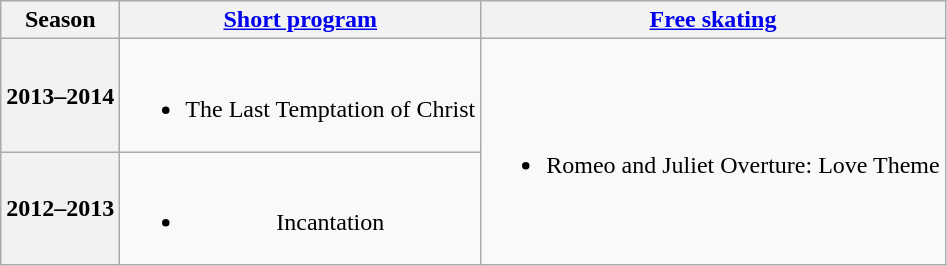<table class=wikitable style=text-align:center>
<tr>
<th>Season</th>
<th><a href='#'>Short program</a></th>
<th><a href='#'>Free skating</a></th>
</tr>
<tr>
<th>2013–2014 <br> </th>
<td><br><ul><li>The Last Temptation of Christ <br></li></ul></td>
<td rowspan=2><br><ul><li>Romeo and Juliet Overture: Love Theme <br></li></ul></td>
</tr>
<tr>
<th>2012–2013 <br> </th>
<td><br><ul><li>Incantation <br></li></ul></td>
</tr>
</table>
